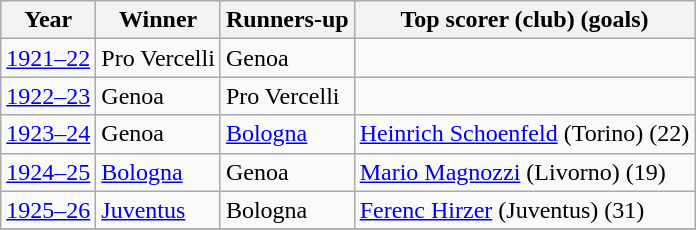<table class="wikitable">
<tr>
<th>Year</th>
<th>Winner</th>
<th>Runners-up</th>
<th>Top scorer (club) (goals)</th>
</tr>
<tr>
<td><a href='#'>1921–22</a></td>
<td>Pro Vercelli</td>
<td>Genoa</td>
<td></td>
</tr>
<tr>
<td><a href='#'>1922–23</a></td>
<td>Genoa</td>
<td>Pro Vercelli</td>
<td></td>
</tr>
<tr>
<td><a href='#'>1923–24</a></td>
<td>Genoa</td>
<td><a href='#'>Bologna</a></td>
<td> <a href='#'>Heinrich Schoenfeld</a> (Torino) (22)</td>
</tr>
<tr>
<td><a href='#'>1924–25</a></td>
<td><a href='#'>Bologna</a></td>
<td>Genoa</td>
<td> <a href='#'>Mario Magnozzi</a> (Livorno) (19)</td>
</tr>
<tr>
<td><a href='#'>1925–26</a></td>
<td><a href='#'>Juventus</a></td>
<td>Bologna</td>
<td> <a href='#'>Ferenc Hirzer</a> (Juventus) (31)</td>
</tr>
<tr>
</tr>
</table>
